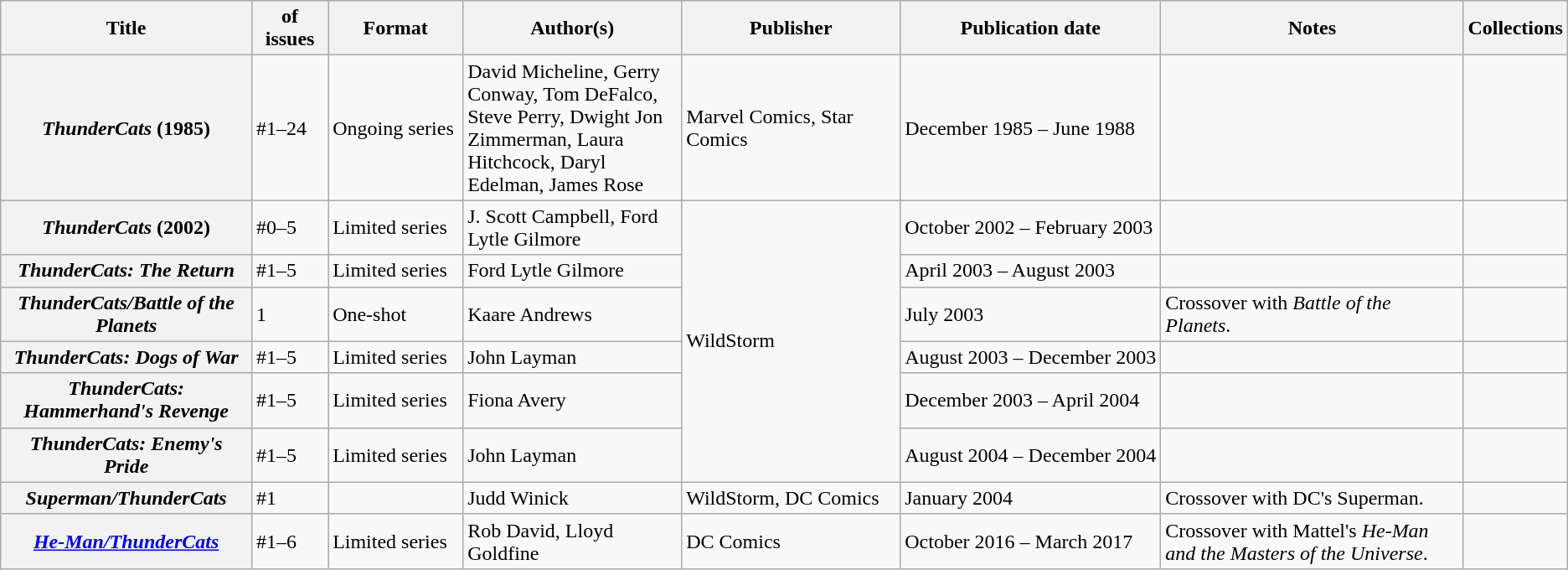<table class="wikitable">
<tr>
<th>Title</th>
<th style="width:40pt"> of issues</th>
<th style="width:75pt">Format</th>
<th style="width:125pt">Author(s)</th>
<th style="width:125pt">Publisher</th>
<th style="width:150pt">Publication date</th>
<th style="width:175pt">Notes</th>
<th>Collections</th>
</tr>
<tr>
<th><em>ThunderCats</em> (1985)</th>
<td>#1–24</td>
<td>Ongoing series</td>
<td>David Micheline, Gerry Conway, Tom DeFalco, Steve Perry, Dwight Jon Zimmerman, Laura Hitchcock, Daryl Edelman, James Rose</td>
<td>Marvel Comics, Star Comics</td>
<td>December 1985 – June 1988</td>
<td></td>
<td></td>
</tr>
<tr>
<th><em>ThunderCats</em> (2002)</th>
<td>#0–5</td>
<td>Limited series</td>
<td>J. Scott Campbell, Ford Lytle Gilmore</td>
<td rowspan="6">WildStorm</td>
<td>October 2002 – February 2003</td>
<td></td>
<td></td>
</tr>
<tr>
<th><em>ThunderCats: The Return</em></th>
<td>#1–5</td>
<td>Limited series</td>
<td>Ford Lytle Gilmore</td>
<td>April 2003 – August 2003</td>
<td></td>
<td></td>
</tr>
<tr>
<th><em>ThunderCats/Battle of the Planets</em></th>
<td>1</td>
<td>One-shot</td>
<td>Kaare Andrews</td>
<td>July 2003</td>
<td>Crossover with <em>Battle of the Planets</em>.</td>
<td></td>
</tr>
<tr>
<th><em>ThunderCats: Dogs of War</em></th>
<td>#1–5</td>
<td>Limited series</td>
<td>John Layman</td>
<td>August 2003 – December 2003</td>
<td></td>
<td></td>
</tr>
<tr>
<th><em>ThunderCats: Hammerhand's Revenge</em></th>
<td>#1–5</td>
<td>Limited series</td>
<td>Fiona Avery</td>
<td>December 2003 – April 2004</td>
<td></td>
<td></td>
</tr>
<tr>
<th><em>ThunderCats: Enemy's Pride</em></th>
<td>#1–5</td>
<td>Limited series</td>
<td>John Layman</td>
<td>August 2004 – December 2004</td>
<td></td>
<td></td>
</tr>
<tr>
<th><em>Superman/ThunderCats</em></th>
<td>#1</td>
<td></td>
<td>Judd Winick</td>
<td>WildStorm, DC Comics</td>
<td>January 2004</td>
<td>Crossover with DC's Superman.</td>
<td></td>
</tr>
<tr>
<th><em><a href='#'>He-Man/ThunderCats</a></em></th>
<td>#1–6</td>
<td>Limited series</td>
<td>Rob David, Lloyd Goldfine</td>
<td>DC Comics</td>
<td>October 2016 – March 2017</td>
<td>Crossover with Mattel's <em>He-Man and the Masters of the Universe</em>.</td>
<td></td>
</tr>
</table>
